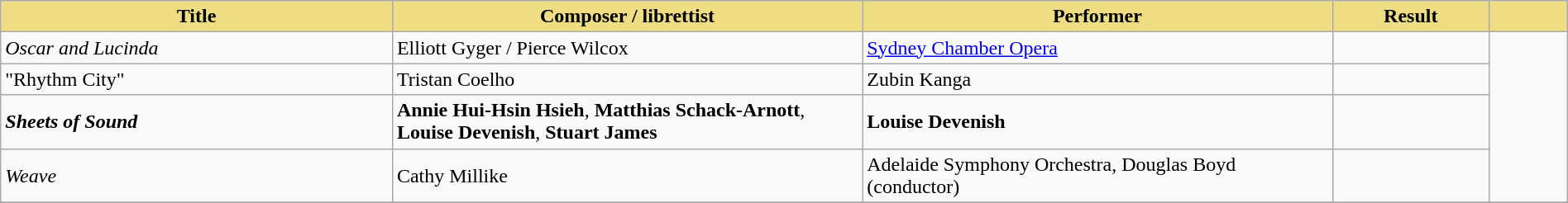<table class="wikitable" width=100%>
<tr>
<th style="width:25%;background:#EEDD82;">Title</th>
<th style="width:30%;background:#EEDD82;">Composer / librettist</th>
<th style="width:30%;background:#EEDD82;">Performer</th>
<th style="width:10%;background:#EEDD82;">Result</th>
<th style="width:5%;background:#EEDD82;"></th>
</tr>
<tr>
<td><em>Oscar and Lucinda</em></td>
<td>Elliott Gyger / Pierce Wilcox</td>
<td><a href='#'>Sydney Chamber Opera</a></td>
<td></td>
<td rowspan="4"></td>
</tr>
<tr>
<td>"Rhythm City"</td>
<td>Tristan Coelho</td>
<td>Zubin Kanga</td>
<td></td>
</tr>
<tr>
<td><strong><em>Sheets of Sound</em></strong></td>
<td><strong>Annie Hui-Hsin Hsieh</strong>, <strong>Matthias Schack-Arnott</strong>, <strong>Louise Devenish</strong>, <strong>Stuart James</strong></td>
<td><strong>Louise Devenish</strong></td>
<td></td>
</tr>
<tr>
<td><em>Weave</em></td>
<td>Cathy Millike</td>
<td>Adelaide Symphony Orchestra, Douglas Boyd (conductor)</td>
<td></td>
</tr>
<tr>
</tr>
</table>
